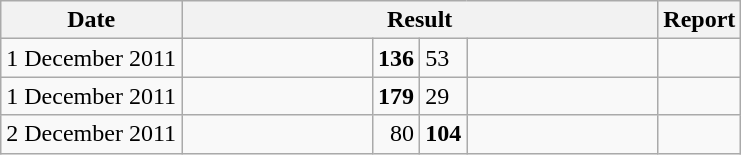<table class="wikitable">
<tr>
<th>Date</th>
<th colspan=4>Result</th>
<th>Report</th>
</tr>
<tr>
<td>1 December 2011</td>
<td width=120px><strong></strong></td>
<td style="text-align:right;"><strong>136</strong></td>
<td>53</td>
<td width=120px style="text-align:right;"></td>
<td></td>
</tr>
<tr>
<td>1 December 2011</td>
<td width=120px><strong></strong></td>
<td style="text-align:right;"><strong>179</strong></td>
<td>29</td>
<td width=120px style="text-align:right;"></td>
<td></td>
</tr>
<tr>
<td>2 December 2011</td>
<td width=120px></td>
<td style="text-align:right;">80</td>
<td><strong>104</strong></td>
<td width=120px style="text-align:right;"><strong></strong></td>
<td></td>
</tr>
</table>
